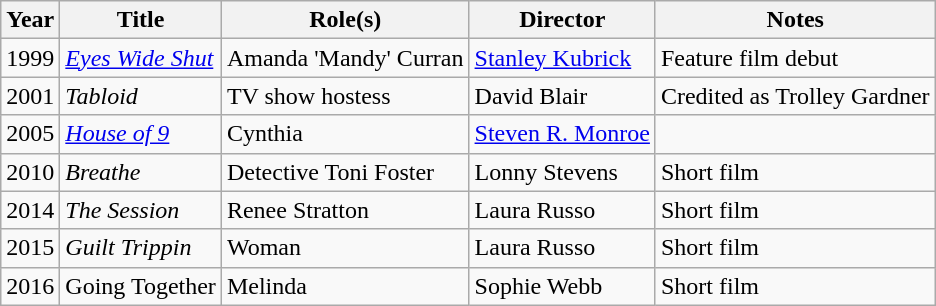<table class="wikitable">
<tr>
<th>Year</th>
<th>Title</th>
<th>Role(s)</th>
<th>Director</th>
<th>Notes</th>
</tr>
<tr>
<td>1999</td>
<td><em><a href='#'>Eyes Wide Shut</a></em></td>
<td>Amanda 'Mandy' Curran</td>
<td><a href='#'>Stanley Kubrick</a></td>
<td>Feature film debut</td>
</tr>
<tr>
<td>2001</td>
<td><em>Tabloid</em></td>
<td>TV show hostess</td>
<td>David Blair</td>
<td>Credited as Trolley Gardner</td>
</tr>
<tr>
<td>2005</td>
<td><em><a href='#'>House of 9</a></em></td>
<td>Cynthia</td>
<td><a href='#'>Steven R. Monroe</a></td>
<td></td>
</tr>
<tr>
<td>2010</td>
<td><em>Breathe</em></td>
<td>Detective Toni Foster</td>
<td>Lonny Stevens</td>
<td>Short film</td>
</tr>
<tr>
<td>2014</td>
<td><em>The Session</em></td>
<td>Renee Stratton</td>
<td>Laura Russo</td>
<td>Short film</td>
</tr>
<tr>
<td>2015</td>
<td><em>Guilt Trippin<strong></td>
<td>Woman</td>
<td>Laura Russo</td>
<td>Short film</td>
</tr>
<tr>
<td>2016</td>
<td></em>Going Together<em></td>
<td>Melinda</td>
<td>Sophie Webb</td>
<td>Short film</td>
</tr>
</table>
